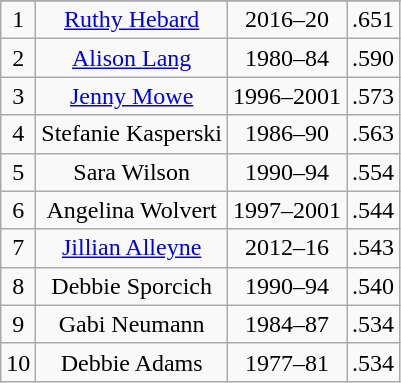<table class="wikitable">
<tr>
</tr>
<tr align=center>
<td>1</td>
<td><a href='#'>Ruthy Hebard</a></td>
<td>2016–20</td>
<td>.651</td>
</tr>
<tr align=center>
<td>2</td>
<td><a href='#'>Alison Lang</a></td>
<td>1980–84</td>
<td>.590</td>
</tr>
<tr align=center>
<td>3</td>
<td><a href='#'>Jenny Mowe</a></td>
<td>1996–2001</td>
<td>.573</td>
</tr>
<tr align=center>
<td>4</td>
<td>Stefanie Kasperski</td>
<td>1986–90</td>
<td>.563</td>
</tr>
<tr align=center>
<td>5</td>
<td>Sara Wilson</td>
<td>1990–94</td>
<td>.554</td>
</tr>
<tr align=center>
<td>6</td>
<td>Angelina Wolvert</td>
<td>1997–2001</td>
<td>.544</td>
</tr>
<tr align=center>
<td>7</td>
<td><a href='#'>Jillian Alleyne</a></td>
<td>2012–16</td>
<td>.543</td>
</tr>
<tr align=center>
<td>8</td>
<td>Debbie Sporcich</td>
<td>1990–94</td>
<td>.540</td>
</tr>
<tr align=center>
<td>9</td>
<td>Gabi Neumann</td>
<td>1984–87</td>
<td>.534</td>
</tr>
<tr align=center>
<td>10</td>
<td>Debbie Adams</td>
<td>1977–81</td>
<td>.534</td>
</tr>
</table>
